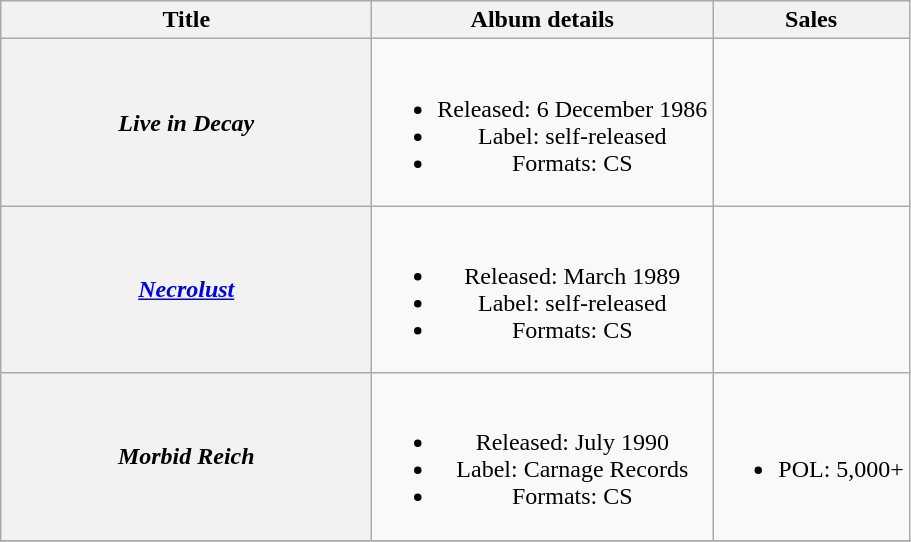<table class="wikitable plainrowheaders" style="text-align:center;">
<tr>
<th scope="col" style="width:15em;">Title</th>
<th scope="col">Album details</th>
<th scope="col">Sales</th>
</tr>
<tr>
<th scope="row"><em>Live in Decay</em></th>
<td><br><ul><li>Released: 6 December 1986</li><li>Label: self-released</li><li>Formats: CS</li></ul></td>
<td></td>
</tr>
<tr>
<th scope="row"><em><a href='#'>Necrolust</a></em></th>
<td><br><ul><li>Released: March 1989</li><li>Label: self-released</li><li>Formats: CS</li></ul></td>
<td></td>
</tr>
<tr>
<th scope="row"><em>Morbid Reich</em></th>
<td><br><ul><li>Released: July 1990</li><li>Label: Carnage Records</li><li>Formats: CS</li></ul></td>
<td><br><ul><li>POL: 5,000+</li></ul></td>
</tr>
<tr>
</tr>
</table>
